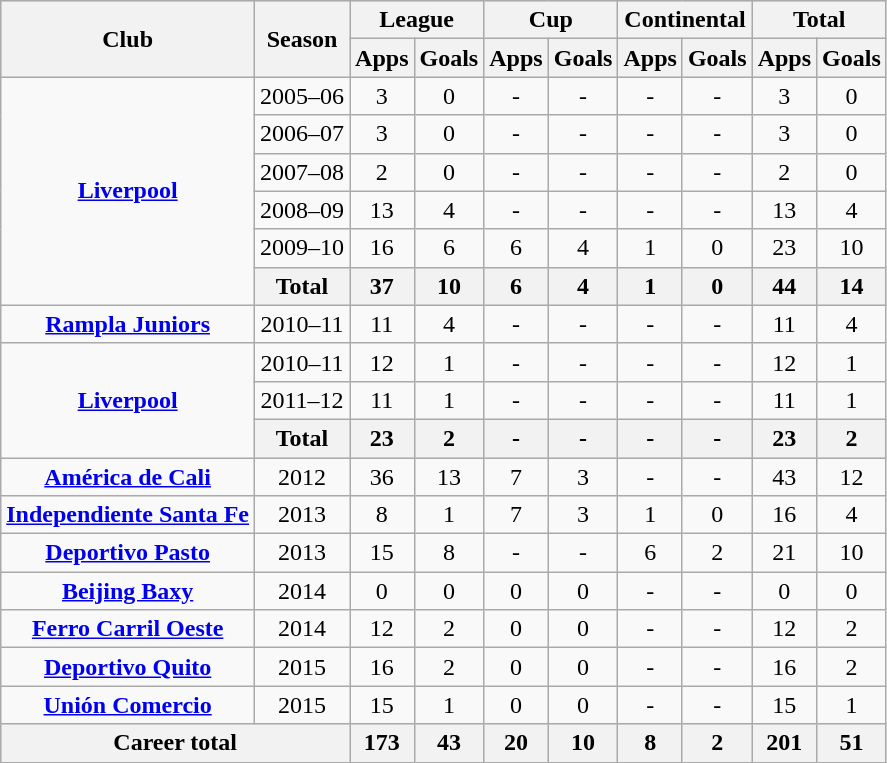<table class="wikitable" style="text-align:center">
<tr style="background:#DDDDDD">
<th rowspan="2">Club</th>
<th rowspan="2">Season</th>
<th colspan="2">League</th>
<th colspan="2">Cup</th>
<th colspan="2">Continental</th>
<th colspan="2">Total</th>
</tr>
<tr style="background:#DDDDDD">
<th>Apps</th>
<th>Goals</th>
<th>Apps</th>
<th>Goals</th>
<th>Apps</th>
<th>Goals</th>
<th>Apps</th>
<th>Goals</th>
</tr>
<tr style="text-align: center;">
<td rowspan="6" align=center valign="center"><strong><a href='#'>Liverpool</a></strong></td>
<td>2005–06</td>
<td>3</td>
<td>0</td>
<td>-</td>
<td>-</td>
<td>-</td>
<td>-</td>
<td>3</td>
<td>0</td>
</tr>
<tr style="text-align: center;">
<td>2006–07</td>
<td>3</td>
<td>0</td>
<td>-</td>
<td>-</td>
<td>-</td>
<td>-</td>
<td>3</td>
<td>0</td>
</tr>
<tr style="text-align: center;">
<td>2007–08</td>
<td>2</td>
<td>0</td>
<td>-</td>
<td>-</td>
<td>-</td>
<td>-</td>
<td>2</td>
<td>0</td>
</tr>
<tr style="text-align: center;">
<td>2008–09</td>
<td>13</td>
<td>4</td>
<td>-</td>
<td>-</td>
<td>-</td>
<td>-</td>
<td>13</td>
<td>4</td>
</tr>
<tr style="text-align: center;">
<td>2009–10</td>
<td>16</td>
<td>6</td>
<td>6</td>
<td>4</td>
<td>1</td>
<td>0</td>
<td>23</td>
<td>10</td>
</tr>
<tr style="background:#DDDDDD">
<th>Total</th>
<th>37</th>
<th>10</th>
<th>6</th>
<th>4</th>
<th>1</th>
<th>0</th>
<th>44</th>
<th>14</th>
</tr>
<tr style="text-align: center;">
<td align=center valign="center"><strong><a href='#'>Rampla Juniors</a></strong></td>
<td>2010–11</td>
<td>11</td>
<td>4</td>
<td>-</td>
<td>-</td>
<td>-</td>
<td>-</td>
<td>11</td>
<td>4</td>
</tr>
<tr style="text-align: center;">
<td rowspan="3" align=center valign="center"><strong><a href='#'>Liverpool</a></strong></td>
<td>2010–11</td>
<td>12</td>
<td>1</td>
<td>-</td>
<td>-</td>
<td>-</td>
<td>-</td>
<td>12</td>
<td>1</td>
</tr>
<tr style="text-align: center;">
<td>2011–12</td>
<td>11</td>
<td>1</td>
<td>-</td>
<td>-</td>
<td>-</td>
<td>-</td>
<td>11</td>
<td>1</td>
</tr>
<tr style="background:#DDDDDD">
<th>Total</th>
<th>23</th>
<th>2</th>
<th>-</th>
<th>-</th>
<th>-</th>
<th>-</th>
<th>23</th>
<th>2</th>
</tr>
<tr style="text-align: center;">
<td align=center valign="center"><strong><a href='#'>América de Cali</a></strong></td>
<td>2012</td>
<td>36</td>
<td>13</td>
<td>7</td>
<td>3</td>
<td>-</td>
<td>-</td>
<td>43</td>
<td>12</td>
</tr>
<tr style="text-align: center;">
<td align=center valign="center"><strong><a href='#'>Independiente Santa Fe</a></strong></td>
<td>2013</td>
<td>8</td>
<td>1</td>
<td>7</td>
<td>3</td>
<td>1</td>
<td>0</td>
<td>16</td>
<td>4</td>
</tr>
<tr style="text-align: center;">
<td align=center valign="center"><strong><a href='#'>Deportivo Pasto</a></strong></td>
<td>2013</td>
<td>15</td>
<td>8</td>
<td>-</td>
<td>-</td>
<td>6</td>
<td>2</td>
<td>21</td>
<td>10</td>
</tr>
<tr style="text-align: center;">
<td align=center valign="center"><strong><a href='#'>Beijing Baxy</a></strong></td>
<td>2014</td>
<td>0</td>
<td>0</td>
<td>0</td>
<td>0</td>
<td>-</td>
<td>-</td>
<td>0</td>
<td>0</td>
</tr>
<tr style="text-align: center;">
<td align=center valign="center"><strong><a href='#'>Ferro Carril Oeste</a></strong></td>
<td>2014</td>
<td>12</td>
<td>2</td>
<td>0</td>
<td>0</td>
<td>-</td>
<td>-</td>
<td>12</td>
<td>2</td>
</tr>
<tr style="text-align: center;">
<td align=center valign="center"><strong><a href='#'>Deportivo Quito</a></strong></td>
<td>2015</td>
<td>16</td>
<td>2</td>
<td>0</td>
<td>0</td>
<td>-</td>
<td>-</td>
<td>16</td>
<td>2</td>
</tr>
<tr style="text-align: center;">
<td align=center valign="center"><strong><a href='#'>Unión Comercio</a></strong></td>
<td>2015</td>
<td>15</td>
<td>1</td>
<td>0</td>
<td>0</td>
<td>-</td>
<td>-</td>
<td>15</td>
<td>1</td>
</tr>
<tr style="background:#DDDDDD">
<th colspan="2">Career total</th>
<th>173</th>
<th>43</th>
<th>20</th>
<th>10</th>
<th>8</th>
<th>2</th>
<th>201</th>
<th>51</th>
</tr>
</table>
